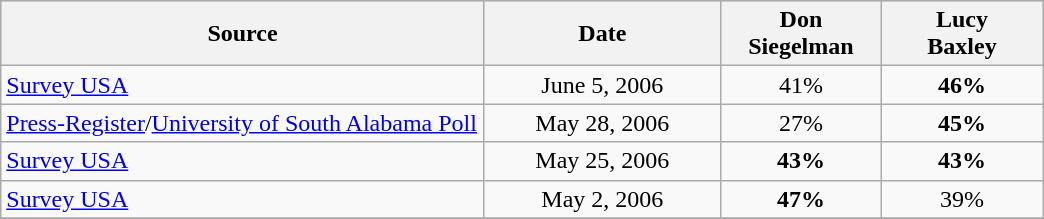<table class="wikitable" style="text-align:center">
<tr bgcolor=lightgrey>
<th width=315px>Source</th>
<th width=150px>Date</th>
<th width=100px>Don<br>Siegelman</th>
<th width=100px>Lucy<br>Baxley</th>
</tr>
<tr>
<td align=left><a href='#'>Survey USA</a></td>
<td>June 5, 2006</td>
<td>41%</td>
<td><strong>46%</strong></td>
</tr>
<tr>
<td align=left><a href='#'>Press-Register</a>/<a href='#'>University of South Alabama Poll</a></td>
<td>May 28, 2006</td>
<td>27%</td>
<td><strong>45%</strong></td>
</tr>
<tr>
<td align=left><a href='#'>Survey USA</a></td>
<td>May 25, 2006</td>
<td><strong>43%</strong></td>
<td><strong>43%</strong></td>
</tr>
<tr>
<td align=left><a href='#'>Survey USA</a></td>
<td>May 2, 2006</td>
<td><strong>47%</strong></td>
<td>39%</td>
</tr>
<tr>
</tr>
</table>
